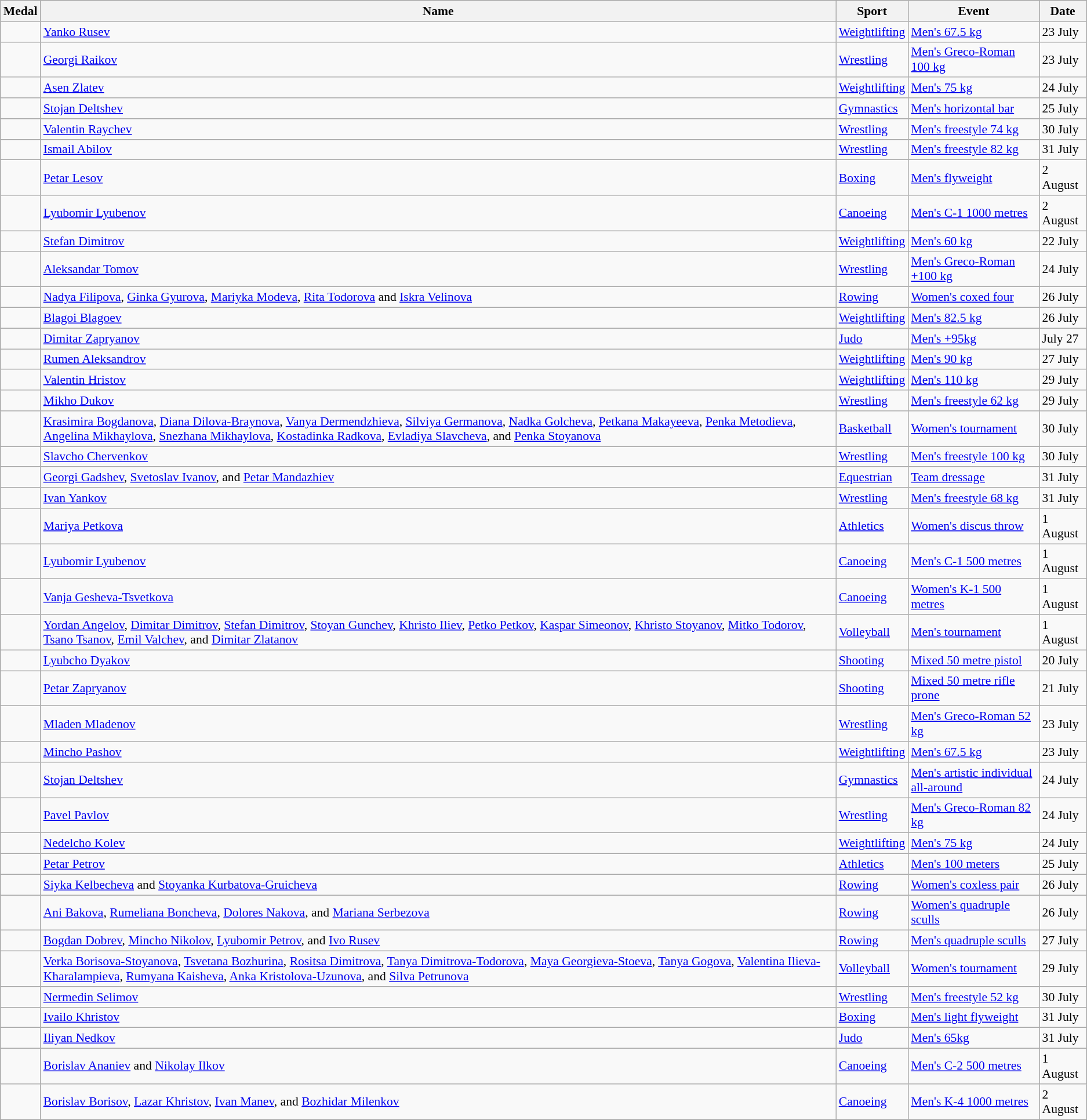<table class="wikitable sortable" style="font-size:90%">
<tr>
<th>Medal</th>
<th>Name</th>
<th>Sport</th>
<th>Event</th>
<th>Date</th>
</tr>
<tr>
<td></td>
<td><a href='#'>Yanko Rusev</a></td>
<td><a href='#'>Weightlifting</a></td>
<td><a href='#'>Men's 67.5 kg</a></td>
<td>23 July</td>
</tr>
<tr>
<td></td>
<td><a href='#'>Georgi Raikov</a></td>
<td><a href='#'>Wrestling</a></td>
<td><a href='#'>Men's Greco-Roman 100 kg</a></td>
<td>23 July</td>
</tr>
<tr>
<td></td>
<td><a href='#'>Asen Zlatev</a></td>
<td><a href='#'>Weightlifting</a></td>
<td><a href='#'>Men's 75 kg</a></td>
<td>24 July</td>
</tr>
<tr>
<td></td>
<td><a href='#'>Stojan Deltshev</a></td>
<td><a href='#'>Gymnastics</a></td>
<td><a href='#'>Men's horizontal bar</a></td>
<td>25 July</td>
</tr>
<tr>
<td></td>
<td><a href='#'>Valentin Raychev</a></td>
<td><a href='#'>Wrestling</a></td>
<td><a href='#'>Men's freestyle 74 kg</a></td>
<td>30 July</td>
</tr>
<tr>
<td></td>
<td><a href='#'>Ismail Abilov</a></td>
<td><a href='#'>Wrestling</a></td>
<td><a href='#'>Men's freestyle 82 kg</a></td>
<td>31 July</td>
</tr>
<tr>
<td></td>
<td><a href='#'>Petar Lesov</a></td>
<td><a href='#'>Boxing</a></td>
<td><a href='#'>Men's flyweight</a></td>
<td>2 August</td>
</tr>
<tr>
<td></td>
<td><a href='#'>Lyubomir Lyubenov</a></td>
<td><a href='#'>Canoeing</a></td>
<td><a href='#'>Men's C-1 1000 metres</a></td>
<td>2 August</td>
</tr>
<tr>
<td></td>
<td><a href='#'>Stefan Dimitrov</a></td>
<td><a href='#'>Weightlifting</a></td>
<td><a href='#'>Men's 60 kg</a></td>
<td>22 July</td>
</tr>
<tr>
<td></td>
<td><a href='#'>Aleksandar Tomov</a></td>
<td><a href='#'>Wrestling</a></td>
<td><a href='#'>Men's Greco-Roman +100 kg</a></td>
<td>24 July</td>
</tr>
<tr>
<td></td>
<td><a href='#'>Nadya Filipova</a>, <a href='#'>Ginka Gyurova</a>, <a href='#'>Mariyka Modeva</a>, <a href='#'>Rita Todorova</a> and <a href='#'>Iskra Velinova</a></td>
<td><a href='#'>Rowing</a></td>
<td><a href='#'>Women's coxed four</a></td>
<td>26 July</td>
</tr>
<tr>
<td></td>
<td><a href='#'>Blagoi Blagoev</a></td>
<td><a href='#'>Weightlifting</a></td>
<td><a href='#'>Men's 82.5 kg</a></td>
<td>26 July</td>
</tr>
<tr>
<td></td>
<td><a href='#'>Dimitar Zapryanov</a></td>
<td><a href='#'>Judo</a></td>
<td><a href='#'>Men's +95kg</a></td>
<td>July 27</td>
</tr>
<tr>
<td></td>
<td><a href='#'>Rumen Aleksandrov</a></td>
<td><a href='#'>Weightlifting</a></td>
<td><a href='#'>Men's 90 kg</a></td>
<td>27 July</td>
</tr>
<tr>
<td></td>
<td><a href='#'>Valentin Hristov</a></td>
<td><a href='#'>Weightlifting</a></td>
<td><a href='#'>Men's 110 kg</a></td>
<td>29 July</td>
</tr>
<tr>
<td></td>
<td><a href='#'>Mikho Dukov</a></td>
<td><a href='#'>Wrestling</a></td>
<td><a href='#'>Men's freestyle 62 kg</a></td>
<td>29 July</td>
</tr>
<tr>
<td></td>
<td><a href='#'>Krasimira Bogdanova</a>, <a href='#'>Diana Dilova-Braynova</a>, <a href='#'>Vanya Dermendzhieva</a>, <a href='#'>Silviya Germanova</a>, <a href='#'>Nadka Golcheva</a>, <a href='#'>Petkana Makayeeva</a>, <a href='#'>Penka Metodieva</a>, <a href='#'>Angelina Mikhaylova</a>, <a href='#'>Snezhana Mikhaylova</a>, <a href='#'>Kostadinka Radkova</a>, <a href='#'>Evladiya Slavcheva</a>, and <a href='#'>Penka Stoyanova</a></td>
<td><a href='#'>Basketball</a></td>
<td><a href='#'>Women's tournament</a></td>
<td>30 July</td>
</tr>
<tr>
<td></td>
<td><a href='#'>Slavcho Chervenkov</a></td>
<td><a href='#'>Wrestling</a></td>
<td><a href='#'>Men's freestyle 100 kg</a></td>
<td>30 July</td>
</tr>
<tr>
<td></td>
<td><a href='#'>Georgi Gadshev</a>, <a href='#'>Svetoslav Ivanov</a>, and <a href='#'>Petar Mandazhiev</a></td>
<td><a href='#'>Equestrian</a></td>
<td><a href='#'>Team dressage</a></td>
<td>31 July</td>
</tr>
<tr>
<td></td>
<td><a href='#'>Ivan Yankov</a></td>
<td><a href='#'>Wrestling</a></td>
<td><a href='#'>Men's freestyle 68 kg</a></td>
<td>31 July</td>
</tr>
<tr>
<td></td>
<td><a href='#'>Mariya Petkova</a></td>
<td><a href='#'>Athletics</a></td>
<td><a href='#'>Women's discus throw</a></td>
<td>1 August</td>
</tr>
<tr>
<td></td>
<td><a href='#'>Lyubomir Lyubenov</a></td>
<td><a href='#'>Canoeing</a></td>
<td><a href='#'>Men's C-1 500 metres</a></td>
<td>1 August</td>
</tr>
<tr>
<td></td>
<td><a href='#'>Vanja Gesheva-Tsvetkova</a></td>
<td><a href='#'>Canoeing</a></td>
<td><a href='#'>Women's K-1 500 metres</a></td>
<td>1 August</td>
</tr>
<tr>
<td></td>
<td><a href='#'>Yordan Angelov</a>, <a href='#'>Dimitar Dimitrov</a>, <a href='#'>Stefan Dimitrov</a>, <a href='#'>Stoyan Gunchev</a>, <a href='#'>Khristo Iliev</a>, <a href='#'>Petko Petkov</a>, <a href='#'>Kaspar Simeonov</a>, <a href='#'>Khristo Stoyanov</a>, <a href='#'>Mitko Todorov</a>, <a href='#'>Tsano Tsanov</a>, <a href='#'>Emil Valchev</a>, and <a href='#'>Dimitar Zlatanov</a></td>
<td><a href='#'>Volleyball</a></td>
<td><a href='#'>Men's tournament</a></td>
<td>1 August</td>
</tr>
<tr>
<td></td>
<td><a href='#'>Lyubcho Dyakov</a></td>
<td><a href='#'>Shooting</a></td>
<td><a href='#'>Mixed 50 metre pistol</a></td>
<td>20 July</td>
</tr>
<tr>
<td></td>
<td><a href='#'>Petar Zapryanov</a></td>
<td><a href='#'>Shooting</a></td>
<td><a href='#'>Mixed 50 metre rifle prone</a></td>
<td>21 July</td>
</tr>
<tr>
<td></td>
<td><a href='#'>Mladen Mladenov</a></td>
<td><a href='#'>Wrestling</a></td>
<td><a href='#'>Men's Greco-Roman 52 kg</a></td>
<td>23 July</td>
</tr>
<tr>
<td></td>
<td><a href='#'>Mincho Pashov</a></td>
<td><a href='#'>Weightlifting</a></td>
<td><a href='#'>Men's 67.5 kg</a></td>
<td>23 July</td>
</tr>
<tr>
<td></td>
<td><a href='#'>Stojan Deltshev</a></td>
<td><a href='#'>Gymnastics</a></td>
<td><a href='#'>Men's artistic individual all-around</a></td>
<td>24 July</td>
</tr>
<tr>
<td></td>
<td><a href='#'>Pavel Pavlov</a></td>
<td><a href='#'>Wrestling</a></td>
<td><a href='#'>Men's Greco-Roman 82 kg</a></td>
<td>24 July</td>
</tr>
<tr>
<td></td>
<td><a href='#'>Nedelcho Kolev</a></td>
<td><a href='#'>Weightlifting</a></td>
<td><a href='#'>Men's 75 kg</a></td>
<td>24 July</td>
</tr>
<tr>
<td></td>
<td><a href='#'>Petar Petrov</a></td>
<td><a href='#'>Athletics</a></td>
<td><a href='#'>Men's 100 meters</a></td>
<td>25 July</td>
</tr>
<tr>
<td></td>
<td><a href='#'>Siyka Kelbecheva</a> and <a href='#'>Stoyanka Kurbatova-Gruicheva</a></td>
<td><a href='#'>Rowing</a></td>
<td><a href='#'>Women's coxless pair</a></td>
<td>26 July</td>
</tr>
<tr>
<td></td>
<td><a href='#'>Ani Bakova</a>, <a href='#'>Rumeliana Boncheva</a>, <a href='#'>Dolores Nakova</a>, and <a href='#'>Mariana Serbezova</a></td>
<td><a href='#'>Rowing</a></td>
<td><a href='#'>Women's quadruple sculls</a></td>
<td>26 July</td>
</tr>
<tr>
<td></td>
<td><a href='#'>Bogdan Dobrev</a>, <a href='#'>Mincho Nikolov</a>, <a href='#'>Lyubomir Petrov</a>, and <a href='#'>Ivo Rusev</a></td>
<td><a href='#'>Rowing</a></td>
<td><a href='#'>Men's quadruple sculls</a></td>
<td>27 July</td>
</tr>
<tr>
<td></td>
<td><a href='#'>Verka Borisova-Stoyanova</a>, <a href='#'>Tsvetana Bozhurina</a>, <a href='#'>Rositsa Dimitrova</a>, <a href='#'>Tanya Dimitrova-Todorova</a>, <a href='#'>Maya Georgieva-Stoeva</a>, <a href='#'>Tanya Gogova</a>, <a href='#'>Valentina Ilieva-Kharalampieva</a>, <a href='#'>Rumyana Kaisheva</a>, <a href='#'>Anka Kristolova-Uzunova</a>, and <a href='#'>Silva Petrunova</a></td>
<td><a href='#'>Volleyball</a></td>
<td><a href='#'>Women's tournament</a></td>
<td>29 July</td>
</tr>
<tr>
<td></td>
<td><a href='#'>Nermedin Selimov</a></td>
<td><a href='#'>Wrestling</a></td>
<td><a href='#'>Men's freestyle 52 kg</a></td>
<td>30 July</td>
</tr>
<tr>
<td></td>
<td><a href='#'>Ivailo Khristov</a></td>
<td><a href='#'>Boxing</a></td>
<td><a href='#'>Men's light flyweight</a></td>
<td>31 July</td>
</tr>
<tr>
<td></td>
<td><a href='#'>Iliyan Nedkov</a></td>
<td><a href='#'>Judo</a></td>
<td><a href='#'>Men's 65kg</a></td>
<td>31 July</td>
</tr>
<tr>
<td></td>
<td><a href='#'>Borislav Ananiev</a> and <a href='#'>Nikolay Ilkov</a></td>
<td><a href='#'>Canoeing</a></td>
<td><a href='#'>Men's C-2 500 metres</a></td>
<td>1 August</td>
</tr>
<tr>
<td></td>
<td><a href='#'>Borislav Borisov</a>, <a href='#'>Lazar Khristov</a>, <a href='#'>Ivan Manev</a>, and <a href='#'>Bozhidar Milenkov</a></td>
<td><a href='#'>Canoeing</a></td>
<td><a href='#'>Men's K-4 1000 metres</a></td>
<td>2 August</td>
</tr>
</table>
